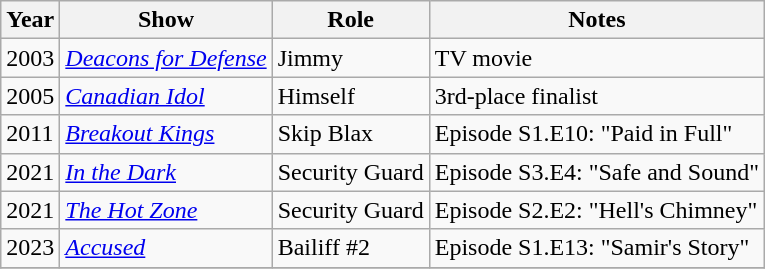<table class="wikitable sortable">
<tr>
<th>Year</th>
<th>Show</th>
<th>Role</th>
<th>Notes</th>
</tr>
<tr>
<td>2003</td>
<td><em><a href='#'> Deacons for Defense</a></em></td>
<td>Jimmy</td>
<td>TV movie</td>
</tr>
<tr>
<td>2005</td>
<td><em><a href='#'>Canadian Idol</a></em></td>
<td>Himself</td>
<td>3rd-place finalist</td>
</tr>
<tr>
<td>2011</td>
<td><em><a href='#'>Breakout Kings</a></em></td>
<td>Skip Blax</td>
<td>Episode S1.E10: "Paid in Full"</td>
</tr>
<tr>
<td>2021</td>
<td><em><a href='#'> In the Dark</a></em></td>
<td>Security Guard</td>
<td>Episode S3.E4: "Safe and Sound"</td>
</tr>
<tr>
<td>2021</td>
<td><em><a href='#'> The Hot Zone</a></em></td>
<td>Security Guard</td>
<td>Episode S2.E2: "Hell's Chimney"</td>
</tr>
<tr>
<td>2023</td>
<td><em><a href='#'>Accused</a></em></td>
<td>Bailiff #2</td>
<td>Episode S1.E13: "Samir's Story"</td>
</tr>
<tr>
</tr>
</table>
